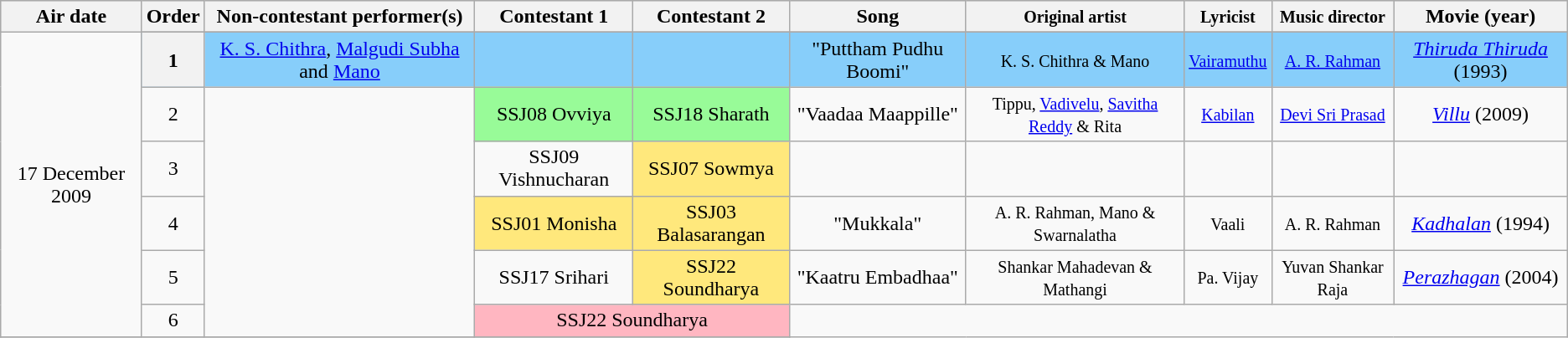<table class="wikitable sortable sticky-header"style="text-align: center; width: auto;">
<tr style="background:lightgrey; text-align:center;">
<th>Air date</th>
<th>Order</th>
<th>Non-contestant performer(s)</th>
<th>Contestant 1</th>
<th>Contestant 2</th>
<th>Song</th>
<th><small>Original artist</small></th>
<th><small>Lyricist</small></th>
<th><small>Music director</small></th>
<th>Movie (year)</th>
</tr>
<tr>
<td rowspan=7>17 December 2009</td>
</tr>
<tr style="background:lightskyblue">
<th scope="row">1</th>
<td><a href='#'>K. S. Chithra</a>, <a href='#'>Malgudi Subha</a> and <a href='#'>Mano</a></td>
<td></td>
<td></td>
<td>"Puttham Pudhu Boomi"</td>
<td><small>K. S. Chithra & Mano</small></td>
<td><small><a href='#'>Vairamuthu</a></small></td>
<td><small><a href='#'>A. R. Rahman</a></small></td>
<td><em><a href='#'>Thiruda Thiruda</a></em> (1993)</td>
</tr>
<tr>
<td>2</td>
<td rowspan=5></td>
<td style="background:palegreen">SSJ08 Ovviya</td>
<td style="background:palegreen">SSJ18 Sharath</td>
<td>"Vaadaa Maappille"</td>
<td><small> Tippu, <a href='#'>Vadivelu</a>, <a href='#'>Savitha Reddy</a> & Rita</small></td>
<td><small><a href='#'>Kabilan</a></small></td>
<td><small><a href='#'>Devi Sri Prasad</a></small></td>
<td><em><a href='#'>Villu</a></em> (2009)</td>
</tr>
<tr>
<td>3</td>
<td>SSJ09 Vishnucharan</td>
<td style="background:#ffe87c">SSJ07 Sowmya</td>
<td></td>
<td></td>
<td></td>
<td></td>
<td></td>
</tr>
<tr>
<td>4</td>
<td style="background:#ffe87c">SSJ01 Monisha</td>
<td style="background:#ffe87c">SSJ03 Balasarangan</td>
<td>"Mukkala"</td>
<td><small>A. R. Rahman, Mano & Swarnalatha</small></td>
<td><small>Vaali</small></td>
<td><small>A. R. Rahman</small></td>
<td><em><a href='#'>Kadhalan</a></em> (1994)</td>
</tr>
<tr>
<td>5</td>
<td>SSJ17 Srihari</td>
<td style="background:#ffe87c">SSJ22 Soundharya</td>
<td>"Kaatru Embadhaa"</td>
<td><small>Shankar Mahadevan & Mathangi</small></td>
<td><small>Pa. Vijay</small></td>
<td><small>Yuvan Shankar Raja</small></td>
<td><em><a href='#'>Perazhagan</a></em> (2004)</td>
</tr>
<tr>
<td>6</td>
<td colspan=2 style="background:lightpink">SSJ22 Soundharya</td>
</tr>
<tr>
</tr>
</table>
